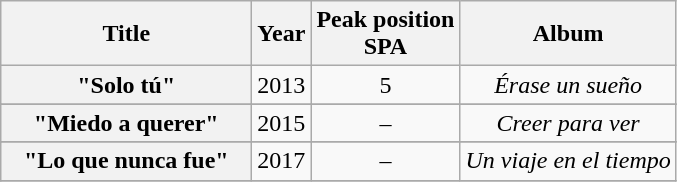<table class="wikitable plainrowheaders" style="text-align:center;">
<tr>
<th scope="col" style="width:10em;">Title</th>
<th scope="col" style="width:1em;">Year</th>
<th scope="col">Peak position<br>SPA</th>
<th scope="col">Album</th>
</tr>
<tr>
<th scope="row">"Solo tú"</th>
<td>2013</td>
<td>5</td>
<td><em>Érase un sueño</em></td>
</tr>
<tr>
</tr>
<tr>
<th scope="row">"Miedo a querer"</th>
<td>2015</td>
<td>–</td>
<td><em>Creer para ver</em></td>
</tr>
<tr>
</tr>
<tr>
<th scope="row">"Lo que nunca fue"</th>
<td>2017</td>
<td>–</td>
<td><em>Un viaje en el tiempo</em></td>
</tr>
<tr>
</tr>
</table>
